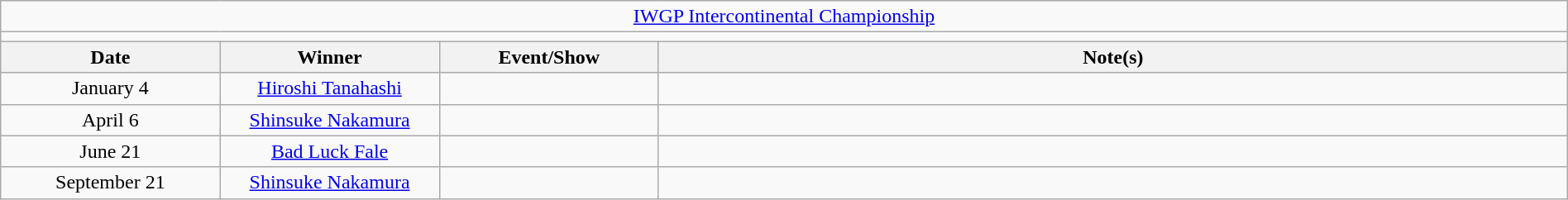<table class="wikitable" style="text-align:center; width:100%;">
<tr>
<td colspan="5"><a href='#'>IWGP Intercontinental Championship</a></td>
</tr>
<tr>
<td colspan="5"><strong></strong></td>
</tr>
<tr>
<th width=14%>Date</th>
<th width=14%>Winner</th>
<th width=14%>Event/Show</th>
<th width=58%>Note(s)</th>
</tr>
<tr>
<td>January 4</td>
<td><a href='#'>Hiroshi Tanahashi</a></td>
<td></td>
<td align=left></td>
</tr>
<tr>
<td>April 6</td>
<td><a href='#'>Shinsuke Nakamura</a></td>
<td></td>
<td align=left></td>
</tr>
<tr>
<td>June 21</td>
<td><a href='#'>Bad Luck Fale</a></td>
<td></td>
<td align=left></td>
</tr>
<tr>
<td>September 21</td>
<td><a href='#'>Shinsuke Nakamura</a></td>
<td></td>
<td align=left></td>
</tr>
</table>
